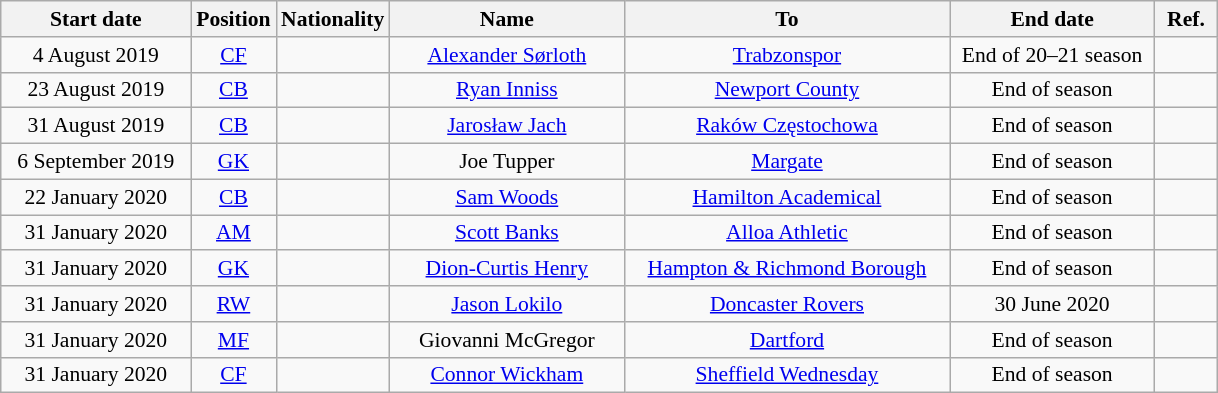<table class="wikitable"  style="text-align:center; font-size:90%; ">
<tr>
<th style="width:120px;">Start date</th>
<th style="width:50px;">Position</th>
<th style="width:50px;">Nationality</th>
<th style="width:150px;">Name</th>
<th style="width:210px;">To</th>
<th style="width:130px;">End date</th>
<th style="width:35px;">Ref.</th>
</tr>
<tr>
<td>4 August 2019</td>
<td><a href='#'>CF</a></td>
<td></td>
<td><a href='#'>Alexander Sørloth</a></td>
<td> <a href='#'>Trabzonspor</a></td>
<td>End of 20–21 season</td>
<td></td>
</tr>
<tr>
<td>23 August 2019</td>
<td><a href='#'>CB</a></td>
<td></td>
<td><a href='#'>Ryan Inniss</a></td>
<td> <a href='#'>Newport County</a></td>
<td>End of season</td>
<td></td>
</tr>
<tr>
<td>31 August 2019</td>
<td><a href='#'>CB</a></td>
<td></td>
<td><a href='#'>Jarosław Jach</a></td>
<td> <a href='#'>Raków Częstochowa</a></td>
<td>End of season</td>
<td></td>
</tr>
<tr>
<td>6 September 2019</td>
<td><a href='#'>GK</a></td>
<td></td>
<td>Joe Tupper</td>
<td><a href='#'>Margate</a></td>
<td>End of season</td>
<td></td>
</tr>
<tr>
<td>22 January 2020</td>
<td><a href='#'>CB</a></td>
<td></td>
<td><a href='#'>Sam Woods</a></td>
<td> <a href='#'>Hamilton Academical</a></td>
<td>End of season</td>
<td></td>
</tr>
<tr>
<td>31 January 2020</td>
<td><a href='#'>AM</a></td>
<td></td>
<td><a href='#'>Scott Banks</a></td>
<td> <a href='#'>Alloa Athletic</a></td>
<td>End of season</td>
<td></td>
</tr>
<tr>
<td>31 January 2020</td>
<td><a href='#'>GK</a></td>
<td></td>
<td><a href='#'>Dion-Curtis Henry</a></td>
<td><a href='#'>Hampton & Richmond Borough</a></td>
<td>End of season</td>
<td></td>
</tr>
<tr>
<td>31 January 2020</td>
<td><a href='#'>RW</a></td>
<td></td>
<td><a href='#'>Jason Lokilo</a></td>
<td><a href='#'>Doncaster Rovers</a></td>
<td>30 June 2020</td>
<td></td>
</tr>
<tr>
<td>31 January 2020</td>
<td><a href='#'>MF</a></td>
<td></td>
<td>Giovanni McGregor</td>
<td><a href='#'>Dartford</a></td>
<td>End of season</td>
<td></td>
</tr>
<tr>
<td>31 January 2020</td>
<td><a href='#'>CF</a></td>
<td></td>
<td><a href='#'>Connor Wickham</a></td>
<td><a href='#'>Sheffield Wednesday</a></td>
<td>End of season</td>
<td></td>
</tr>
</table>
